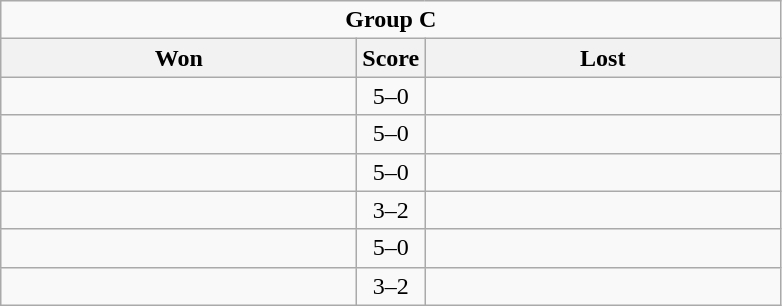<table class="wikitable" style="text-align: center;">
<tr>
<td colspan="3"><strong>Group C</strong></td>
</tr>
<tr>
<th scope="col" style="width: 230px;">Won</th>
<th scope="col" style="width: 30px;">Score</th>
<th scope="col" style="width: 230px;">Lost</th>
</tr>
<tr>
<td></td>
<td>5–0</td>
<td></td>
</tr>
<tr>
<td></td>
<td>5–0</td>
<td></td>
</tr>
<tr>
<td></td>
<td>5–0</td>
<td></td>
</tr>
<tr>
<td></td>
<td>3–2</td>
<td></td>
</tr>
<tr>
<td></td>
<td>5–0</td>
<td></td>
</tr>
<tr>
<td></td>
<td>3–2</td>
<td></td>
</tr>
</table>
